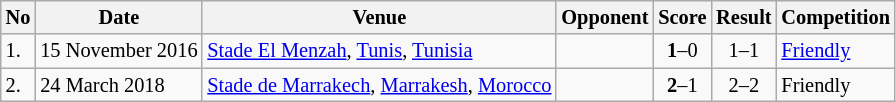<table class="wikitable" style="font-size:85%;">
<tr>
<th>No</th>
<th>Date</th>
<th>Venue</th>
<th>Opponent</th>
<th>Score</th>
<th>Result</th>
<th>Competition</th>
</tr>
<tr>
<td>1.</td>
<td>15 November 2016</td>
<td><a href='#'>Stade El Menzah</a>, <a href='#'>Tunis</a>, <a href='#'>Tunisia</a></td>
<td></td>
<td align=center><strong>1</strong>–0</td>
<td align=center>1–1</td>
<td><a href='#'>Friendly</a></td>
</tr>
<tr>
<td>2.</td>
<td>24 March 2018</td>
<td><a href='#'>Stade de Marrakech</a>, <a href='#'>Marrakesh</a>, <a href='#'>Morocco</a></td>
<td></td>
<td align=center><strong>2</strong>–1</td>
<td align=center>2–2</td>
<td>Friendly</td>
</tr>
</table>
